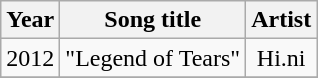<table class="wikitable">
<tr>
<th>Year</th>
<th>Song title</th>
<th>Artist</th>
</tr>
<tr>
<td style="text-align:center;">2012</td>
<td> "Legend of Tears"</td>
<td style="text-align:center;">Hi.ni</td>
</tr>
<tr>
</tr>
</table>
